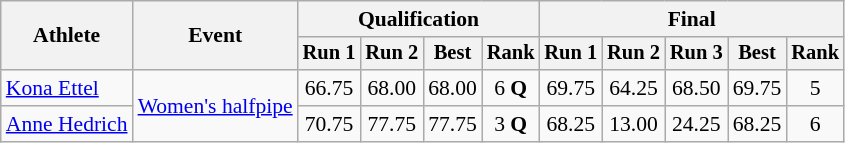<table class="wikitable" style="font-size:90%">
<tr>
<th rowspan=2>Athlete</th>
<th rowspan=2>Event</th>
<th colspan=4>Qualification</th>
<th colspan=5>Final</th>
</tr>
<tr style="font-size:95%">
<th>Run 1</th>
<th>Run 2</th>
<th>Best</th>
<th>Rank</th>
<th>Run 1</th>
<th>Run 2</th>
<th>Run 3</th>
<th>Best</th>
<th>Rank</th>
</tr>
<tr align=center>
<td align=left><a href='#'>Kona Ettel</a></td>
<td align=left rowspan=2><a href='#'>Women's halfpipe</a></td>
<td>66.75</td>
<td>68.00</td>
<td>68.00</td>
<td>6 <strong>Q</strong></td>
<td>69.75</td>
<td>64.25</td>
<td>68.50</td>
<td>69.75</td>
<td>5</td>
</tr>
<tr align=center>
<td align=left><a href='#'>Anne Hedrich</a></td>
<td>70.75</td>
<td>77.75</td>
<td>77.75</td>
<td>3 <strong>Q</strong></td>
<td>68.25</td>
<td>13.00</td>
<td>24.25</td>
<td>68.25</td>
<td>6</td>
</tr>
</table>
